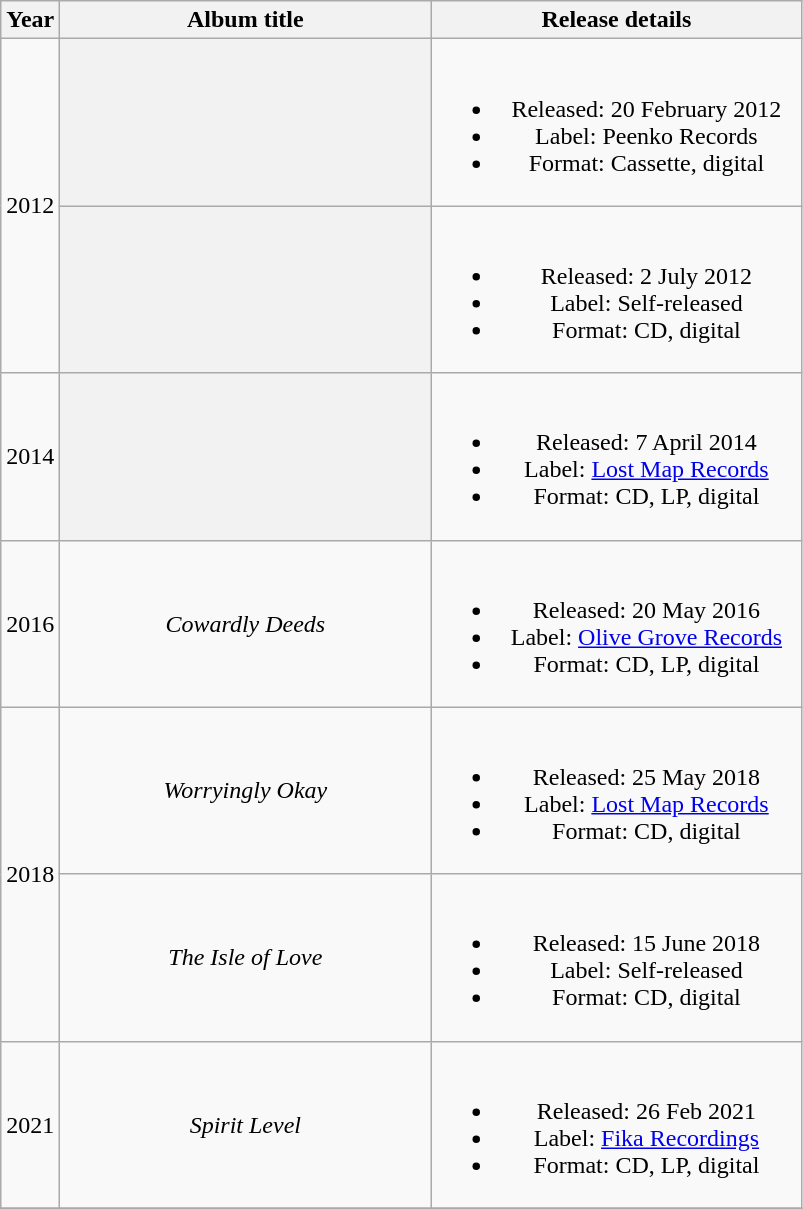<table class="wikitable plainrowheaders" style="text-align:center;">
<tr>
<th>Year</th>
<th scope="col" rowspan="1" style="width:15em;">Album title</th>
<th scope="col" rowspan="1" style="width:15em;">Release details</th>
</tr>
<tr>
<td rowspan="2">2012</td>
<th></th>
<td><br><ul><li>Released: 20 February 2012</li><li>Label: Peenko Records</li><li>Format: Cassette, digital</li></ul></td>
</tr>
<tr>
<th></th>
<td><br><ul><li>Released: 2 July 2012</li><li>Label: Self-released</li><li>Format: CD, digital</li></ul></td>
</tr>
<tr>
<td>2014</td>
<th></th>
<td><br><ul><li>Released: 7 April 2014</li><li>Label: <a href='#'>Lost Map Records</a></li><li>Format: CD, LP, digital</li></ul></td>
</tr>
<tr>
<td>2016</td>
<td><em>Cowardly Deeds</em></td>
<td><br><ul><li>Released: 20 May 2016</li><li>Label: <a href='#'>Olive Grove Records</a></li><li>Format: CD, LP, digital</li></ul></td>
</tr>
<tr>
<td rowspan="2">2018</td>
<td><em>Worryingly Okay</em></td>
<td><br><ul><li>Released: 25 May 2018</li><li>Label: <a href='#'>Lost Map Records</a></li><li>Format: CD, digital</li></ul></td>
</tr>
<tr>
<td><em>The Isle of Love</em></td>
<td><br><ul><li>Released: 15 June 2018</li><li>Label: Self-released</li><li>Format: CD, digital</li></ul></td>
</tr>
<tr>
<td>2021</td>
<td><em>Spirit Level</em></td>
<td><br><ul><li>Released: 26 Feb 2021</li><li>Label: <a href='#'>Fika Recordings</a></li><li>Format: CD, LP, digital</li></ul></td>
</tr>
<tr>
</tr>
</table>
